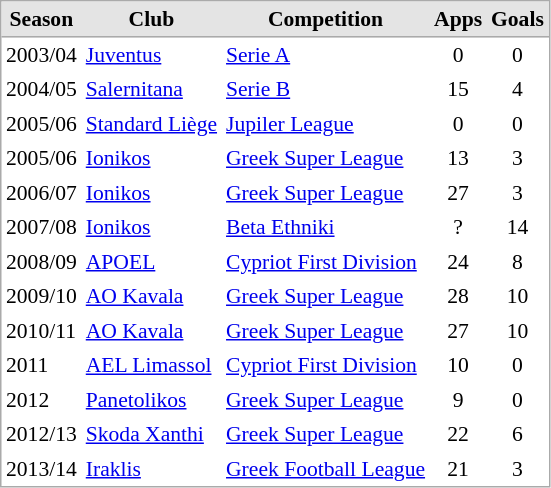<table cellspacing="0" cellpadding="3" style="border:1px solid #AAAAAA;font-size:90%">
<tr bgcolor="#E4E4E4">
<th style="border-bottom:1px solid #AAAAAA">Season</th>
<th style="border-bottom:1px solid #AAAAAA">Club</th>
<th style="border-bottom:1px solid #AAAAAA">Competition</th>
<th style="border-bottom:1px solid #AAAAAA" align="center">Apps</th>
<th style="border-bottom:1px solid #AAAAAA" align="center">Goals</th>
</tr>
<tr>
<td>2003/04</td>
<td><a href='#'>Juventus</a></td>
<td><a href='#'>Serie A</a></td>
<td align="center">0</td>
<td align="center">0</td>
</tr>
<tr>
<td>2004/05</td>
<td><a href='#'>Salernitana</a></td>
<td><a href='#'>Serie B</a></td>
<td align="center">15</td>
<td align="center">4</td>
</tr>
<tr>
<td>2005/06</td>
<td><a href='#'>Standard Liège</a></td>
<td><a href='#'>Jupiler League</a></td>
<td align="center">0</td>
<td align="center">0</td>
</tr>
<tr>
<td>2005/06</td>
<td><a href='#'>Ionikos</a></td>
<td><a href='#'>Greek Super League</a></td>
<td align="center">13</td>
<td align="center">3</td>
</tr>
<tr>
<td>2006/07</td>
<td><a href='#'>Ionikos</a></td>
<td><a href='#'>Greek Super League</a></td>
<td align="center">27</td>
<td align="center">3</td>
</tr>
<tr>
<td>2007/08</td>
<td><a href='#'>Ionikos</a></td>
<td><a href='#'>Beta Ethniki</a></td>
<td align="center">?</td>
<td align="center">14</td>
</tr>
<tr>
<td>2008/09</td>
<td><a href='#'>APOEL</a></td>
<td><a href='#'>Cypriot First Division</a></td>
<td align="center">24</td>
<td align="center">8</td>
</tr>
<tr>
<td>2009/10</td>
<td><a href='#'>AO Kavala</a></td>
<td><a href='#'>Greek Super League</a></td>
<td align="center">28</td>
<td align="center">10</td>
</tr>
<tr>
<td>2010/11</td>
<td><a href='#'>AO Kavala</a></td>
<td><a href='#'>Greek Super League</a></td>
<td align="center">27</td>
<td align="center">10</td>
</tr>
<tr>
<td>2011</td>
<td><a href='#'>AEL Limassol</a></td>
<td><a href='#'>Cypriot First Division</a></td>
<td align="center">10</td>
<td align="center">0</td>
</tr>
<tr>
<td>2012</td>
<td><a href='#'>Panetolikos</a></td>
<td><a href='#'>Greek Super League</a></td>
<td align="center">9</td>
<td align="center">0</td>
</tr>
<tr>
<td>2012/13</td>
<td><a href='#'>Skoda Xanthi</a></td>
<td><a href='#'>Greek Super League</a></td>
<td align="center">22</td>
<td align="center">6</td>
</tr>
<tr>
<td>2013/14</td>
<td><a href='#'>Iraklis</a></td>
<td><a href='#'>Greek Football League</a></td>
<td align="center">21</td>
<td align="center">3</td>
</tr>
<tr>
</tr>
</table>
